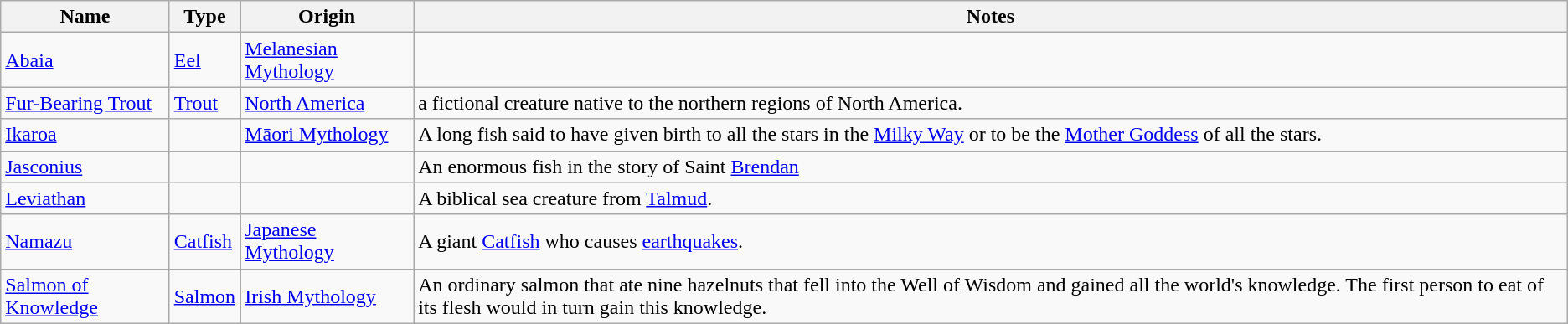<table class="wikitable sortable">
<tr>
<th>Name</th>
<th>Type</th>
<th>Origin</th>
<th>Notes</th>
</tr>
<tr>
<td><a href='#'>Abaia</a></td>
<td><a href='#'>Eel</a></td>
<td><a href='#'>Melanesian Mythology</a></td>
<td></td>
</tr>
<tr>
<td><a href='#'>Fur-Bearing Trout</a></td>
<td><a href='#'>Trout</a></td>
<td><a href='#'>North America</a></td>
<td>a fictional creature native to the northern regions of North America.</td>
</tr>
<tr>
<td><a href='#'>Ikaroa</a></td>
<td></td>
<td><a href='#'>Māori Mythology</a></td>
<td>A long fish said to have given birth to all the stars in the <a href='#'>Milky Way</a> or to be the <a href='#'>Mother Goddess</a> of all the stars.</td>
</tr>
<tr>
<td><a href='#'>Jasconius</a></td>
<td></td>
<td></td>
<td>An enormous fish in the story of Saint <a href='#'>Brendan</a></td>
</tr>
<tr>
<td><a href='#'>Leviathan</a></td>
<td></td>
<td></td>
<td>A biblical sea creature from <a href='#'>Talmud</a>.</td>
</tr>
<tr>
<td><a href='#'>Namazu</a></td>
<td><a href='#'>Catfish</a></td>
<td><a href='#'>Japanese Mythology</a></td>
<td>A giant <a href='#'>Catfish</a> who causes <a href='#'>earthquakes</a>.</td>
</tr>
<tr>
<td><a href='#'>Salmon of Knowledge</a></td>
<td><a href='#'>Salmon</a></td>
<td><a href='#'>Irish Mythology</a></td>
<td>An ordinary salmon that ate nine hazelnuts that fell into the Well of Wisdom and gained all the world's knowledge. The first person to eat of its flesh would in turn gain this knowledge.</td>
</tr>
</table>
